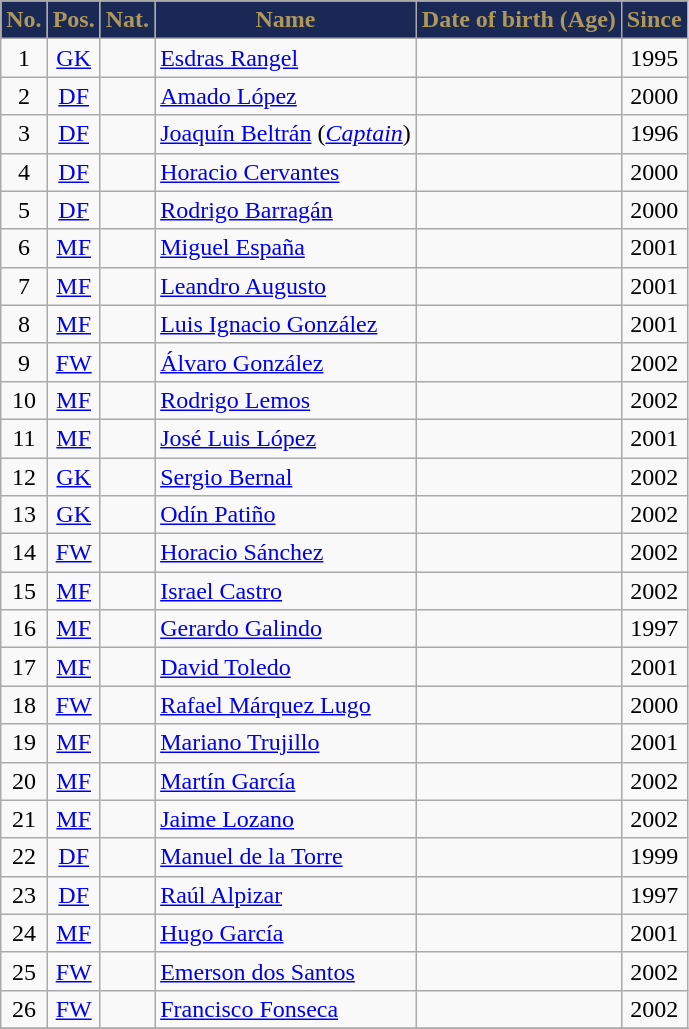<table class="wikitable sortable" style="text-align:center; font-size:100%;">
<tr>
<th style=background-color:#1A2855;color:#AD9759>No.</th>
<th style=background-color:#1A2855;color:#AD9759>Pos.</th>
<th style=background-color:#1A2855;color:#AD9759>Nat.</th>
<th style=background-color:#1A2855;color:#AD9759>Name</th>
<th style=background-color:#1A2855;color:#AD9759>Date of birth (Age)</th>
<th style=background-color:#1A2855;color:#AD9759>Since</th>
</tr>
<tr>
<td>1</td>
<td><a href='#'>GK</a></td>
<td></td>
<td align=left><a href='#'>Esdras Rangel</a></td>
<td></td>
<td>1995</td>
</tr>
<tr>
<td>2</td>
<td><a href='#'>DF</a></td>
<td></td>
<td align=left><a href='#'>Amado López</a></td>
<td></td>
<td>2000</td>
</tr>
<tr>
<td>3</td>
<td><a href='#'>DF</a></td>
<td></td>
<td align=left><a href='#'>Joaquín Beltrán</a> (<em><a href='#'>Captain</a></em>)</td>
<td></td>
<td>1996</td>
</tr>
<tr>
<td>4</td>
<td><a href='#'>DF</a></td>
<td></td>
<td align=left><a href='#'>Horacio Cervantes</a></td>
<td></td>
<td>2000</td>
</tr>
<tr>
<td>5</td>
<td><a href='#'>DF</a></td>
<td></td>
<td align=left><a href='#'>Rodrigo Barragán</a></td>
<td></td>
<td>2000</td>
</tr>
<tr>
<td>6</td>
<td><a href='#'>MF</a></td>
<td></td>
<td align=left><a href='#'>Miguel España</a></td>
<td></td>
<td>2001</td>
</tr>
<tr>
<td>7</td>
<td><a href='#'>MF</a></td>
<td></td>
<td align=left><a href='#'>Leandro Augusto</a></td>
<td></td>
<td>2001</td>
</tr>
<tr>
<td>8</td>
<td><a href='#'>MF</a></td>
<td></td>
<td align=left><a href='#'>Luis Ignacio González</a></td>
<td></td>
<td>2001</td>
</tr>
<tr>
<td>9</td>
<td><a href='#'>FW</a></td>
<td></td>
<td align=left><a href='#'>Álvaro González</a></td>
<td></td>
<td>2002</td>
</tr>
<tr>
<td>10</td>
<td><a href='#'>MF</a></td>
<td></td>
<td align=left><a href='#'>Rodrigo Lemos</a></td>
<td></td>
<td>2002</td>
</tr>
<tr>
<td>11</td>
<td><a href='#'>MF</a></td>
<td></td>
<td align=left><a href='#'>José Luis López</a></td>
<td></td>
<td>2001</td>
</tr>
<tr>
<td>12</td>
<td><a href='#'>GK</a></td>
<td></td>
<td align=left><a href='#'>Sergio Bernal</a></td>
<td></td>
<td>2002</td>
</tr>
<tr>
<td>13</td>
<td><a href='#'>GK</a></td>
<td></td>
<td align=left><a href='#'>Odín Patiño</a></td>
<td></td>
<td>2002</td>
</tr>
<tr>
<td>14</td>
<td><a href='#'>FW</a></td>
<td></td>
<td align=left><a href='#'>Horacio Sánchez</a></td>
<td></td>
<td>2002</td>
</tr>
<tr>
<td>15</td>
<td><a href='#'>MF</a></td>
<td></td>
<td align=left><a href='#'>Israel Castro</a></td>
<td></td>
<td>2002</td>
</tr>
<tr>
<td>16</td>
<td><a href='#'>MF</a></td>
<td></td>
<td align=left><a href='#'>Gerardo Galindo</a></td>
<td></td>
<td>1997</td>
</tr>
<tr>
<td>17</td>
<td><a href='#'>MF</a></td>
<td></td>
<td align=left><a href='#'>David Toledo</a></td>
<td></td>
<td>2001</td>
</tr>
<tr>
<td>18</td>
<td><a href='#'>FW</a></td>
<td></td>
<td align=left><a href='#'>Rafael Márquez Lugo</a></td>
<td></td>
<td>2000</td>
</tr>
<tr>
<td>19</td>
<td><a href='#'>MF</a></td>
<td></td>
<td align=left><a href='#'>Mariano Trujillo</a></td>
<td></td>
<td>2001</td>
</tr>
<tr>
<td>20</td>
<td><a href='#'>MF</a></td>
<td></td>
<td align=left><a href='#'>Martín García</a></td>
<td></td>
<td>2002</td>
</tr>
<tr>
<td>21</td>
<td><a href='#'>MF</a></td>
<td></td>
<td align=left><a href='#'>Jaime Lozano</a></td>
<td></td>
<td>2002</td>
</tr>
<tr>
<td>22</td>
<td><a href='#'>DF</a></td>
<td></td>
<td align=left><a href='#'>Manuel de la Torre</a></td>
<td></td>
<td>1999</td>
</tr>
<tr>
<td>23</td>
<td><a href='#'>DF</a></td>
<td></td>
<td align=left><a href='#'>Raúl Alpizar</a></td>
<td></td>
<td>1997</td>
</tr>
<tr>
<td>24</td>
<td><a href='#'>MF</a></td>
<td></td>
<td align=left><a href='#'>Hugo García</a></td>
<td></td>
<td>2001</td>
</tr>
<tr>
<td>25</td>
<td><a href='#'>FW</a></td>
<td></td>
<td align=left><a href='#'>Emerson dos Santos</a></td>
<td></td>
<td>2002</td>
</tr>
<tr>
<td>26</td>
<td><a href='#'>FW</a></td>
<td></td>
<td align=left><a href='#'>Francisco Fonseca</a></td>
<td></td>
<td>2002</td>
</tr>
<tr>
</tr>
</table>
